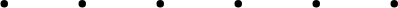<table width="80"|>
<tr>
<td valign="top"><br><ul><li></li></ul></td>
<td width="80"> </td>
<td valign="top"><br><ul><li></li></ul></td>
<td width="80"> </td>
<td valign="top"><br><ul><li></li></ul></td>
<td width="80"> </td>
<td valign="top"><br><ul><li></li></ul></td>
<td width="80"> </td>
<td valign="top"><br><ul><li></li></ul></td>
<td width="80"> </td>
<td valign="top"><br><ul><li></li></ul></td>
<td width="80"> </td>
<td valign="top"></td>
</tr>
</table>
